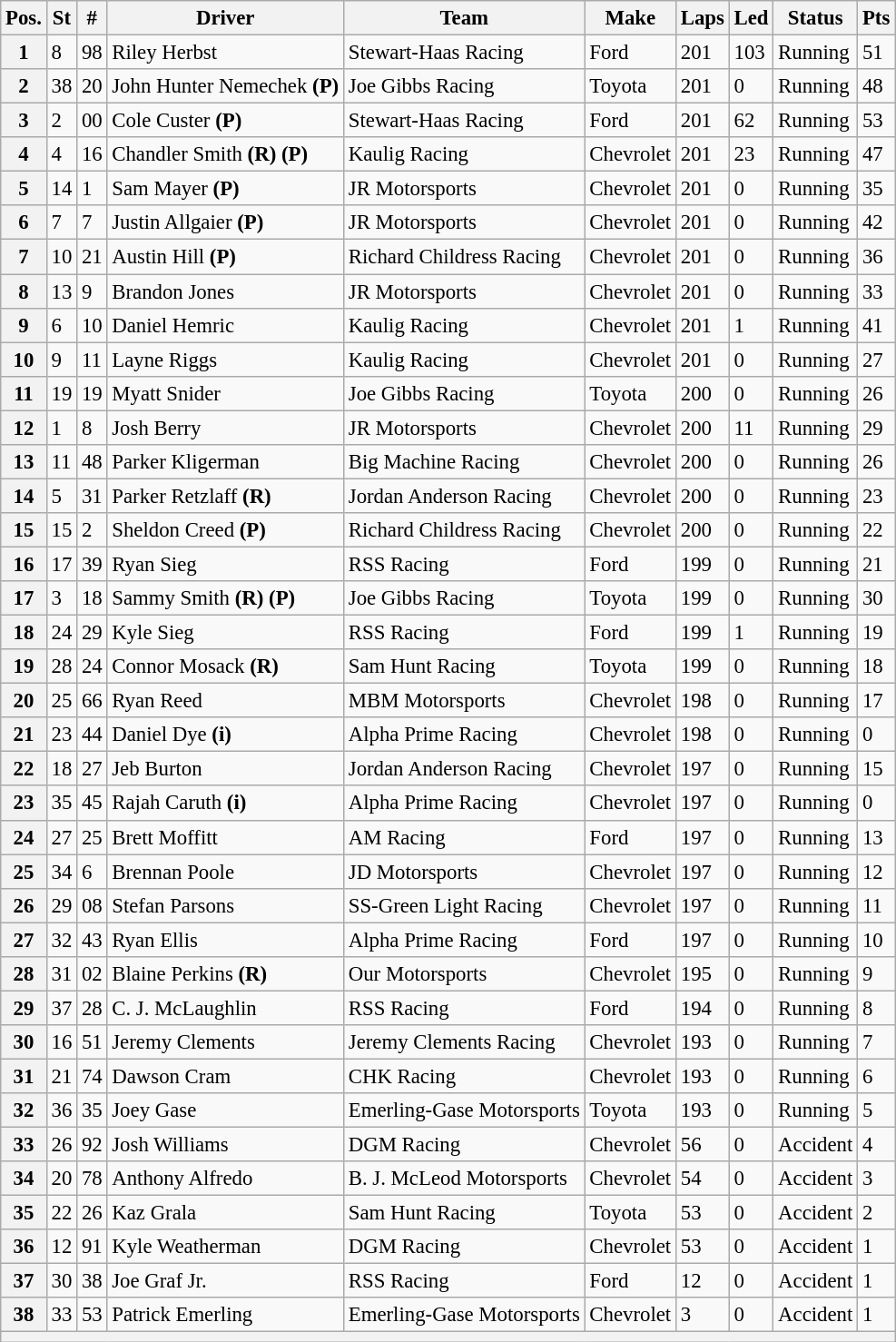<table class="wikitable" style="font-size:95%">
<tr>
<th>Pos.</th>
<th>St</th>
<th>#</th>
<th>Driver</th>
<th>Team</th>
<th>Make</th>
<th>Laps</th>
<th>Led</th>
<th>Status</th>
<th>Pts</th>
</tr>
<tr>
<th>1</th>
<td>8</td>
<td>98</td>
<td>Riley Herbst</td>
<td>Stewart-Haas Racing</td>
<td>Ford</td>
<td>201</td>
<td>103</td>
<td>Running</td>
<td>51</td>
</tr>
<tr>
<th>2</th>
<td>38</td>
<td>20</td>
<td>John Hunter Nemechek <strong>(P)</strong></td>
<td>Joe Gibbs Racing</td>
<td>Toyota</td>
<td>201</td>
<td>0</td>
<td>Running</td>
<td>48</td>
</tr>
<tr>
<th>3</th>
<td>2</td>
<td>00</td>
<td>Cole Custer <strong>(P)</strong></td>
<td>Stewart-Haas Racing</td>
<td>Ford</td>
<td>201</td>
<td>62</td>
<td>Running</td>
<td>53</td>
</tr>
<tr>
<th>4</th>
<td>4</td>
<td>16</td>
<td>Chandler Smith <strong>(R)</strong> <strong>(P)</strong></td>
<td>Kaulig Racing</td>
<td>Chevrolet</td>
<td>201</td>
<td>23</td>
<td>Running</td>
<td>47</td>
</tr>
<tr>
<th>5</th>
<td>14</td>
<td>1</td>
<td>Sam Mayer <strong>(P)</strong></td>
<td>JR Motorsports</td>
<td>Chevrolet</td>
<td>201</td>
<td>0</td>
<td>Running</td>
<td>35</td>
</tr>
<tr>
<th>6</th>
<td>7</td>
<td>7</td>
<td>Justin Allgaier <strong>(P)</strong></td>
<td>JR Motorsports</td>
<td>Chevrolet</td>
<td>201</td>
<td>0</td>
<td>Running</td>
<td>42</td>
</tr>
<tr>
<th>7</th>
<td>10</td>
<td>21</td>
<td>Austin Hill <strong>(P)</strong></td>
<td>Richard Childress Racing</td>
<td>Chevrolet</td>
<td>201</td>
<td>0</td>
<td>Running</td>
<td>36</td>
</tr>
<tr>
<th>8</th>
<td>13</td>
<td>9</td>
<td>Brandon Jones</td>
<td>JR Motorsports</td>
<td>Chevrolet</td>
<td>201</td>
<td>0</td>
<td>Running</td>
<td>33</td>
</tr>
<tr>
<th>9</th>
<td>6</td>
<td>10</td>
<td>Daniel Hemric</td>
<td>Kaulig Racing</td>
<td>Chevrolet</td>
<td>201</td>
<td>1</td>
<td>Running</td>
<td>41</td>
</tr>
<tr>
<th>10</th>
<td>9</td>
<td>11</td>
<td>Layne Riggs</td>
<td>Kaulig Racing</td>
<td>Chevrolet</td>
<td>201</td>
<td>0</td>
<td>Running</td>
<td>27</td>
</tr>
<tr>
<th>11</th>
<td>19</td>
<td>19</td>
<td>Myatt Snider</td>
<td>Joe Gibbs Racing</td>
<td>Toyota</td>
<td>200</td>
<td>0</td>
<td>Running</td>
<td>26</td>
</tr>
<tr>
<th>12</th>
<td>1</td>
<td>8</td>
<td>Josh Berry</td>
<td>JR Motorsports</td>
<td>Chevrolet</td>
<td>200</td>
<td>11</td>
<td>Running</td>
<td>29</td>
</tr>
<tr>
<th>13</th>
<td>11</td>
<td>48</td>
<td>Parker Kligerman</td>
<td>Big Machine Racing</td>
<td>Chevrolet</td>
<td>200</td>
<td>0</td>
<td>Running</td>
<td>26</td>
</tr>
<tr>
<th>14</th>
<td>5</td>
<td>31</td>
<td>Parker Retzlaff <strong>(R)</strong></td>
<td>Jordan Anderson Racing</td>
<td>Chevrolet</td>
<td>200</td>
<td>0</td>
<td>Running</td>
<td>23</td>
</tr>
<tr>
<th>15</th>
<td>15</td>
<td>2</td>
<td>Sheldon Creed <strong>(P)</strong></td>
<td>Richard Childress Racing</td>
<td>Chevrolet</td>
<td>200</td>
<td>0</td>
<td>Running</td>
<td>22</td>
</tr>
<tr>
<th>16</th>
<td>17</td>
<td>39</td>
<td>Ryan Sieg</td>
<td>RSS Racing</td>
<td>Ford</td>
<td>199</td>
<td>0</td>
<td>Running</td>
<td>21</td>
</tr>
<tr>
<th>17</th>
<td>3</td>
<td>18</td>
<td>Sammy Smith <strong>(R)</strong> <strong>(P)</strong></td>
<td>Joe Gibbs Racing</td>
<td>Toyota</td>
<td>199</td>
<td>0</td>
<td>Running</td>
<td>30</td>
</tr>
<tr>
<th>18</th>
<td>24</td>
<td>29</td>
<td>Kyle Sieg</td>
<td>RSS Racing</td>
<td>Ford</td>
<td>199</td>
<td>1</td>
<td>Running</td>
<td>19</td>
</tr>
<tr>
<th>19</th>
<td>28</td>
<td>24</td>
<td>Connor Mosack <strong>(R)</strong></td>
<td>Sam Hunt Racing</td>
<td>Toyota</td>
<td>199</td>
<td>0</td>
<td>Running</td>
<td>18</td>
</tr>
<tr>
<th>20</th>
<td>25</td>
<td>66</td>
<td>Ryan Reed</td>
<td>MBM Motorsports</td>
<td>Chevrolet</td>
<td>198</td>
<td>0</td>
<td>Running</td>
<td>17</td>
</tr>
<tr>
<th>21</th>
<td>23</td>
<td>44</td>
<td>Daniel Dye <strong>(i)</strong></td>
<td>Alpha Prime Racing</td>
<td>Chevrolet</td>
<td>198</td>
<td>0</td>
<td>Running</td>
<td>0</td>
</tr>
<tr>
<th>22</th>
<td>18</td>
<td>27</td>
<td>Jeb Burton</td>
<td>Jordan Anderson Racing</td>
<td>Chevrolet</td>
<td>197</td>
<td>0</td>
<td>Running</td>
<td>15</td>
</tr>
<tr>
<th>23</th>
<td>35</td>
<td>45</td>
<td>Rajah Caruth <strong>(i)</strong></td>
<td>Alpha Prime Racing</td>
<td>Chevrolet</td>
<td>197</td>
<td>0</td>
<td>Running</td>
<td>0</td>
</tr>
<tr>
<th>24</th>
<td>27</td>
<td>25</td>
<td>Brett Moffitt</td>
<td>AM Racing</td>
<td>Ford</td>
<td>197</td>
<td>0</td>
<td>Running</td>
<td>13</td>
</tr>
<tr>
<th>25</th>
<td>34</td>
<td>6</td>
<td>Brennan Poole</td>
<td>JD Motorsports</td>
<td>Chevrolet</td>
<td>197</td>
<td>0</td>
<td>Running</td>
<td>12</td>
</tr>
<tr>
<th>26</th>
<td>29</td>
<td>08</td>
<td>Stefan Parsons</td>
<td>SS-Green Light Racing</td>
<td>Chevrolet</td>
<td>197</td>
<td>0</td>
<td>Running</td>
<td>11</td>
</tr>
<tr>
<th>27</th>
<td>32</td>
<td>43</td>
<td>Ryan Ellis</td>
<td>Alpha Prime Racing</td>
<td>Ford</td>
<td>197</td>
<td>0</td>
<td>Running</td>
<td>10</td>
</tr>
<tr>
<th>28</th>
<td>31</td>
<td>02</td>
<td>Blaine Perkins <strong>(R)</strong></td>
<td>Our Motorsports</td>
<td>Chevrolet</td>
<td>195</td>
<td>0</td>
<td>Running</td>
<td>9</td>
</tr>
<tr>
<th>29</th>
<td>37</td>
<td>28</td>
<td>C. J. McLaughlin</td>
<td>RSS Racing</td>
<td>Ford</td>
<td>194</td>
<td>0</td>
<td>Running</td>
<td>8</td>
</tr>
<tr>
<th>30</th>
<td>16</td>
<td>51</td>
<td>Jeremy Clements</td>
<td>Jeremy Clements Racing</td>
<td>Chevrolet</td>
<td>193</td>
<td>0</td>
<td>Running</td>
<td>7</td>
</tr>
<tr>
<th>31</th>
<td>21</td>
<td>74</td>
<td>Dawson Cram</td>
<td>CHK Racing</td>
<td>Chevrolet</td>
<td>193</td>
<td>0</td>
<td>Running</td>
<td>6</td>
</tr>
<tr>
<th>32</th>
<td>36</td>
<td>35</td>
<td>Joey Gase</td>
<td>Emerling-Gase Motorsports</td>
<td>Toyota</td>
<td>193</td>
<td>0</td>
<td>Running</td>
<td>5</td>
</tr>
<tr>
<th>33</th>
<td>26</td>
<td>92</td>
<td>Josh Williams</td>
<td>DGM Racing</td>
<td>Chevrolet</td>
<td>56</td>
<td>0</td>
<td>Accident</td>
<td>4</td>
</tr>
<tr>
<th>34</th>
<td>20</td>
<td>78</td>
<td>Anthony Alfredo</td>
<td>B. J. McLeod Motorsports</td>
<td>Chevrolet</td>
<td>54</td>
<td>0</td>
<td>Accident</td>
<td>3</td>
</tr>
<tr>
<th>35</th>
<td>22</td>
<td>26</td>
<td>Kaz Grala</td>
<td>Sam Hunt Racing</td>
<td>Toyota</td>
<td>53</td>
<td>0</td>
<td>Accident</td>
<td>2</td>
</tr>
<tr>
<th>36</th>
<td>12</td>
<td>91</td>
<td>Kyle Weatherman</td>
<td>DGM Racing</td>
<td>Chevrolet</td>
<td>53</td>
<td>0</td>
<td>Accident</td>
<td>1</td>
</tr>
<tr>
<th>37</th>
<td>30</td>
<td>38</td>
<td>Joe Graf Jr.</td>
<td>RSS Racing</td>
<td>Ford</td>
<td>12</td>
<td>0</td>
<td>Accident</td>
<td>1</td>
</tr>
<tr>
<th>38</th>
<td>33</td>
<td>53</td>
<td>Patrick Emerling</td>
<td>Emerling-Gase Motorsports</td>
<td>Chevrolet</td>
<td>3</td>
<td>0</td>
<td>Accident</td>
<td>1</td>
</tr>
<tr>
<th colspan="10"></th>
</tr>
</table>
